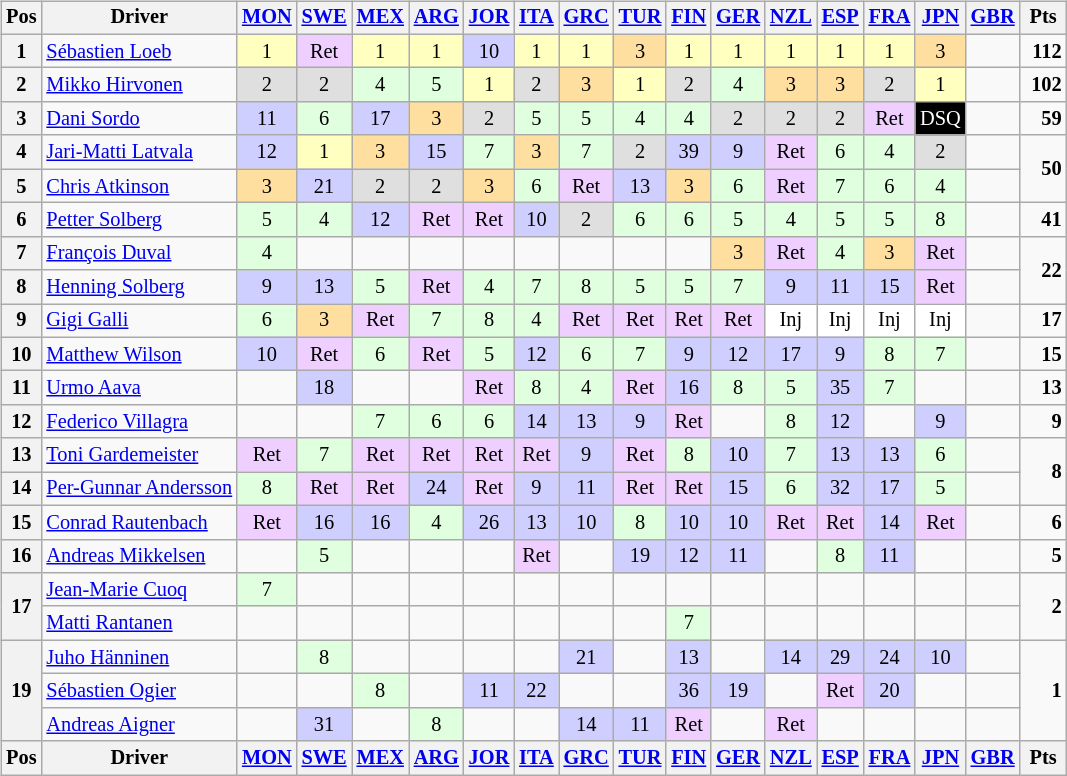<table>
<tr>
<td><br><table class="wikitable" style="font-size: 85%; text-align: center;">
<tr valign="top">
<th valign="middle">Pos</th>
<th valign="middle">Driver</th>
<th><a href='#'>MON</a><br></th>
<th><a href='#'>SWE</a><br></th>
<th><a href='#'>MEX</a><br></th>
<th><a href='#'>ARG</a><br></th>
<th><a href='#'>JOR</a><br></th>
<th><a href='#'>ITA</a><br></th>
<th><a href='#'>GRC</a><br></th>
<th><a href='#'>TUR</a><br></th>
<th><a href='#'>FIN</a><br></th>
<th><a href='#'>GER</a><br></th>
<th><a href='#'>NZL</a><br></th>
<th><a href='#'>ESP</a><br></th>
<th><a href='#'>FRA</a><br></th>
<th><a href='#'>JPN</a><br></th>
<th><a href='#'>GBR</a><br></th>
<th valign="middle"> Pts </th>
</tr>
<tr>
<th>1</th>
<td align=left> <a href='#'>Sébastien Loeb</a></td>
<td style="background:#ffffbf;">1</td>
<td style="background:#efcfff;">Ret</td>
<td style="background:#ffffbf;">1</td>
<td style="background:#ffffbf;">1</td>
<td style="background:#cfcfff;">10</td>
<td style="background:#ffffbf;">1</td>
<td style="background:#ffffbf;">1</td>
<td style="background:#ffdf9f;">3</td>
<td style="background:#ffffbf;">1</td>
<td style="background:#ffffbf;">1</td>
<td style="background:#ffffbf;">1</td>
<td style="background:#ffffbf;">1</td>
<td style="background:#ffffbf;">1</td>
<td style="background:#ffdf9f;">3</td>
<td></td>
<td align="right"><strong>112</strong></td>
</tr>
<tr>
<th>2</th>
<td align=left> <a href='#'>Mikko Hirvonen</a></td>
<td style="background:#dfdfdf;">2</td>
<td style="background:#dfdfdf;">2</td>
<td style="background:#dfffdf;">4</td>
<td style="background:#dfffdf;">5</td>
<td style="background:#ffffbf;">1</td>
<td style="background:#dfdfdf;">2</td>
<td style="background:#ffdf9f;">3</td>
<td style="background:#ffffbf;">1</td>
<td style="background:#dfdfdf;">2</td>
<td style="background:#dfffdf;">4</td>
<td style="background:#ffdf9f;">3</td>
<td style="background:#ffdf9f;">3</td>
<td style="background:#dfdfdf;">2</td>
<td style="background:#ffffbf;">1</td>
<td></td>
<td align="right"><strong>102</strong></td>
</tr>
<tr>
<th>3</th>
<td align=left> <a href='#'>Dani Sordo</a></td>
<td style="background:#cfcfff;">11</td>
<td style="background:#dfffdf;">6</td>
<td style="background:#cfcfff;">17</td>
<td style="background:#ffdf9f;">3</td>
<td style="background:#dfdfdf;">2</td>
<td style="background:#dfffdf;">5</td>
<td style="background:#dfffdf;">5</td>
<td style="background:#dfffdf;">4</td>
<td style="background:#dfffdf;">4</td>
<td style="background:#dfdfdf;">2</td>
<td style="background:#dfdfdf;">2</td>
<td style="background:#dfdfdf;">2</td>
<td style="background:#efcfff;">Ret</td>
<td style="background:#000000; color:#ffffff">DSQ</td>
<td></td>
<td align="right"><strong>59</strong></td>
</tr>
<tr>
<th>4</th>
<td align=left> <a href='#'>Jari-Matti Latvala</a></td>
<td style="background:#cfcfff;">12</td>
<td style="background:#ffffbf;">1</td>
<td style="background:#ffdf9f;">3</td>
<td style="background:#cfcfff;">15</td>
<td style="background:#dfffdf;">7</td>
<td style="background:#ffdf9f;">3</td>
<td style="background:#dfffdf;">7</td>
<td style="background:#dfdfdf;">2</td>
<td style="background:#cfcfff;">39</td>
<td style="background:#cfcfff;">9</td>
<td style="background:#efcfff;">Ret</td>
<td style="background:#dfffdf;">6</td>
<td style="background:#dfffdf;">4</td>
<td style="background:#dfdfdf;">2</td>
<td></td>
<td align="right" rowspan="2"><strong>50</strong></td>
</tr>
<tr>
<th>5</th>
<td align=left> <a href='#'>Chris Atkinson</a></td>
<td style="background:#ffdf9f;">3</td>
<td style="background:#cfcfff;">21</td>
<td style="background:#dfdfdf;">2</td>
<td style="background:#dfdfdf;">2</td>
<td style="background:#ffdf9f;">3</td>
<td style="background:#dfffdf;">6</td>
<td style="background:#efcfff;">Ret</td>
<td style="background:#cfcfff;">13</td>
<td style="background:#ffdf9f;">3</td>
<td style="background:#dfffdf;">6</td>
<td style="background:#efcfff;">Ret</td>
<td style="background:#dfffdf;">7</td>
<td style="background:#dfffdf;">6</td>
<td style="background:#dfffdf;">4</td>
<td></td>
</tr>
<tr>
<th>6</th>
<td align=left> <a href='#'>Petter Solberg</a></td>
<td style="background:#dfffdf;">5</td>
<td style="background:#dfffdf;">4</td>
<td style="background:#cfcfff;">12</td>
<td style="background:#efcfff;">Ret</td>
<td style="background:#efcfff;">Ret</td>
<td style="background:#cfcfff;">10</td>
<td style="background:#dfdfdf;">2</td>
<td style="background:#dfffdf;">6</td>
<td style="background:#dfffdf;">6</td>
<td style="background:#dfffdf;">5</td>
<td style="background:#dfffdf;">4</td>
<td style="background:#dfffdf;">5</td>
<td style="background:#dfffdf;">5</td>
<td style="background:#dfffdf;">8</td>
<td></td>
<td align="right"><strong>41</strong></td>
</tr>
<tr>
<th>7</th>
<td align=left> <a href='#'>François Duval</a></td>
<td style="background:#dfffdf;">4</td>
<td></td>
<td></td>
<td></td>
<td></td>
<td></td>
<td></td>
<td></td>
<td></td>
<td style="background:#ffdf9f;">3</td>
<td style="background:#efcfff;">Ret</td>
<td style="background:#dfffdf;">4</td>
<td style="background:#ffdf9f;">3</td>
<td style="background:#efcfff;">Ret</td>
<td></td>
<td align="right" rowspan="2"><strong>22</strong></td>
</tr>
<tr>
<th>8</th>
<td align=left> <a href='#'>Henning Solberg</a></td>
<td style="background:#cfcfff;">9</td>
<td style="background:#cfcfff;">13</td>
<td style="background:#dfffdf;">5</td>
<td style="background:#efcfff;">Ret</td>
<td style="background:#dfffdf;">4</td>
<td style="background:#dfffdf;">7</td>
<td style="background:#dfffdf;">8</td>
<td style="background:#dfffdf;">5</td>
<td style="background:#dfffdf;">5</td>
<td style="background:#dfffdf;">7</td>
<td style="background:#cfcfff;">9</td>
<td style="background:#cfcfff;">11</td>
<td style="background:#cfcfff;">15</td>
<td style="background:#efcfff;">Ret</td>
<td></td>
</tr>
<tr>
<th>9</th>
<td align=left> <a href='#'>Gigi Galli</a></td>
<td style="background:#dfffdf;">6</td>
<td style="background:#ffdf9f;">3</td>
<td style="background:#efcfff;">Ret</td>
<td style="background:#dfffdf;">7</td>
<td style="background:#dfffdf;">8</td>
<td style="background:#dfffdf;">4</td>
<td style="background:#efcfff;">Ret</td>
<td style="background:#efcfff;">Ret</td>
<td style="background:#efcfff;">Ret</td>
<td style="background:#efcfff;">Ret</td>
<td style="background:#ffffff;">Inj</td>
<td style="background:#ffffff;">Inj</td>
<td style="background:#ffffff;">Inj</td>
<td style="background:#ffffff;">Inj</td>
<td></td>
<td align="right"><strong>17</strong></td>
</tr>
<tr>
<th>10</th>
<td align=left> <a href='#'>Matthew Wilson</a></td>
<td style="background:#cfcfff;">10</td>
<td style="background:#efcfff;">Ret</td>
<td style="background:#dfffdf;">6</td>
<td style="background:#efcfff;">Ret</td>
<td style="background:#dfffdf;">5</td>
<td style="background:#cfcfff;">12</td>
<td style="background:#dfffdf;">6</td>
<td style="background:#dfffdf;">7</td>
<td style="background:#cfcfff;">9</td>
<td style="background:#cfcfff;">12</td>
<td style="background:#cfcfff;">17</td>
<td style="background:#cfcfff;">9</td>
<td style="background:#dfffdf;">8</td>
<td style="background:#dfffdf;">7</td>
<td></td>
<td align="right"><strong>15</strong></td>
</tr>
<tr>
<th>11</th>
<td align=left> <a href='#'>Urmo Aava</a></td>
<td></td>
<td style="background:#cfcfff;">18</td>
<td></td>
<td></td>
<td style="background:#efcfff;">Ret</td>
<td style="background:#dfffdf;">8</td>
<td style="background:#dfffdf;">4</td>
<td style="background:#efcfff;">Ret</td>
<td style="background:#cfcfff;">16</td>
<td style="background:#dfffdf;">8</td>
<td style="background:#dfffdf;">5</td>
<td style="background:#cfcfff;">35</td>
<td style="background:#dfffdf;">7</td>
<td></td>
<td></td>
<td align="right"><strong>13</strong></td>
</tr>
<tr>
<th>12</th>
<td align=left> <a href='#'>Federico Villagra</a></td>
<td></td>
<td></td>
<td style="background:#dfffdf;">7</td>
<td style="background:#dfffdf;">6</td>
<td style="background:#dfffdf;">6</td>
<td style="background:#cfcfff;">14</td>
<td style="background:#cfcfff;">13</td>
<td style="background:#cfcfff;">9</td>
<td style="background:#efcfff;">Ret</td>
<td></td>
<td style="background:#dfffdf;">8</td>
<td style="background:#cfcfff;">12</td>
<td></td>
<td style="background:#cfcfff;">9</td>
<td></td>
<td align="right"><strong>9</strong></td>
</tr>
<tr>
<th>13</th>
<td align=left> <a href='#'>Toni Gardemeister</a></td>
<td style="background:#efcfff;">Ret</td>
<td style="background:#dfffdf;">7</td>
<td style="background:#efcfff;">Ret</td>
<td style="background:#efcfff;">Ret</td>
<td style="background:#efcfff;">Ret</td>
<td style="background:#efcfff;">Ret</td>
<td style="background:#cfcfff;">9</td>
<td style="background:#efcfff;">Ret</td>
<td style="background:#dfffdf;">8</td>
<td style="background:#cfcfff;">10</td>
<td style="background:#dfffdf;">7</td>
<td style="background:#cfcfff;">13</td>
<td style="background:#cfcfff;">13</td>
<td style="background:#dfffdf;">6</td>
<td></td>
<td align="right" rowspan="2"><strong>8</strong></td>
</tr>
<tr>
<th>14</th>
<td align=left> <a href='#'>Per-Gunnar Andersson</a></td>
<td style="background:#dfffdf;">8</td>
<td style="background:#efcfff;">Ret</td>
<td style="background:#efcfff;">Ret</td>
<td style="background:#cfcfff;">24</td>
<td style="background:#efcfff;">Ret</td>
<td style="background:#cfcfff;">9</td>
<td style="background:#cfcfff;">11</td>
<td style="background:#efcfff;">Ret</td>
<td style="background:#efcfff;">Ret</td>
<td style="background:#cfcfff;">15</td>
<td style="background:#dfffdf;">6</td>
<td style="background:#cfcfff;">32</td>
<td style="background:#cfcfff;">17</td>
<td style="background:#dfffdf;">5</td>
<td></td>
</tr>
<tr>
<th>15</th>
<td align=left> <a href='#'>Conrad Rautenbach</a></td>
<td style="background:#efcfff;">Ret</td>
<td style="background:#cfcfff;">16</td>
<td style="background:#cfcfff;">16</td>
<td style="background:#dfffdf;">4</td>
<td style="background:#cfcfff;">26</td>
<td style="background:#cfcfff;">13</td>
<td style="background:#cfcfff;">10</td>
<td style="background:#dfffdf;">8</td>
<td style="background:#cfcfff;">10</td>
<td style="background:#cfcfff;">10</td>
<td style="background:#efcfff;">Ret</td>
<td style="background:#efcfff;">Ret</td>
<td style="background:#cfcfff;">14</td>
<td style="background:#efcfff;">Ret</td>
<td></td>
<td align="right"><strong>6</strong></td>
</tr>
<tr>
<th>16</th>
<td align=left> <a href='#'>Andreas Mikkelsen</a></td>
<td></td>
<td style="background:#dfffdf;">5</td>
<td></td>
<td></td>
<td></td>
<td style="background:#efcfff;">Ret</td>
<td></td>
<td style="background:#cfcfff;">19</td>
<td style="background:#cfcfff;">12</td>
<td style="background:#cfcfff;">11</td>
<td></td>
<td style="background:#dfffdf;">8</td>
<td style="background:#cfcfff;">11</td>
<td></td>
<td></td>
<td align="right"><strong>5</strong></td>
</tr>
<tr>
<th rowspan="2">17</th>
<td align=left> <a href='#'>Jean-Marie Cuoq</a></td>
<td style="background:#dfffdf;">7</td>
<td></td>
<td></td>
<td></td>
<td></td>
<td></td>
<td></td>
<td></td>
<td></td>
<td></td>
<td></td>
<td></td>
<td></td>
<td></td>
<td></td>
<td rowspan="2" align="right"><strong>2</strong></td>
</tr>
<tr>
<td align=left> <a href='#'>Matti Rantanen</a></td>
<td></td>
<td></td>
<td></td>
<td></td>
<td></td>
<td></td>
<td></td>
<td></td>
<td style="background:#dfffdf;">7</td>
<td></td>
<td></td>
<td></td>
<td></td>
<td></td>
<td></td>
</tr>
<tr>
<th rowspan="3">19</th>
<td align=left> <a href='#'>Juho Hänninen</a></td>
<td></td>
<td style="background:#dfffdf;">8</td>
<td></td>
<td></td>
<td></td>
<td></td>
<td style="background:#cfcfff;">21</td>
<td></td>
<td style="background:#cfcfff;">13</td>
<td></td>
<td style="background:#cfcfff;">14</td>
<td style="background:#cfcfff;">29</td>
<td style="background:#cfcfff;">24</td>
<td style="background:#cfcfff;">10</td>
<td></td>
<td rowspan="3" align="right"><strong>1</strong></td>
</tr>
<tr>
<td align=left> <a href='#'>Sébastien Ogier</a></td>
<td></td>
<td></td>
<td style="background:#dfffdf;">8</td>
<td></td>
<td style="background:#cfcfff;">11</td>
<td style="background:#cfcfff;">22</td>
<td></td>
<td></td>
<td style="background:#cfcfff;">36</td>
<td style="background:#cfcfff;">19</td>
<td></td>
<td style="background:#efcfff;">Ret</td>
<td style="background:#cfcfff;">20</td>
<td></td>
<td></td>
</tr>
<tr>
<td align=left> <a href='#'>Andreas Aigner</a></td>
<td></td>
<td style="background:#cfcfff;">31</td>
<td></td>
<td style="background:#dfffdf;">8</td>
<td></td>
<td></td>
<td style="background:#cfcfff;">14</td>
<td style="background:#cfcfff;">11</td>
<td style="background:#efcfff;">Ret</td>
<td></td>
<td style="background:#efcfff;">Ret</td>
<td></td>
<td></td>
<td></td>
<td></td>
</tr>
<tr valign="top">
<th valign="middle">Pos</th>
<th valign="middle">Driver</th>
<th><a href='#'>MON</a><br></th>
<th><a href='#'>SWE</a><br></th>
<th><a href='#'>MEX</a><br></th>
<th><a href='#'>ARG</a><br></th>
<th><a href='#'>JOR</a><br></th>
<th><a href='#'>ITA</a><br></th>
<th><a href='#'>GRC</a><br></th>
<th><a href='#'>TUR</a><br></th>
<th><a href='#'>FIN</a><br></th>
<th><a href='#'>GER</a><br></th>
<th><a href='#'>NZL</a><br></th>
<th><a href='#'>ESP</a><br></th>
<th><a href='#'>FRA</a><br></th>
<th><a href='#'>JPN</a><br></th>
<th><a href='#'>GBR</a><br></th>
<th valign="middle">Pts</th>
</tr>
</table>
</td>
<td valign="top"><br></td>
</tr>
</table>
